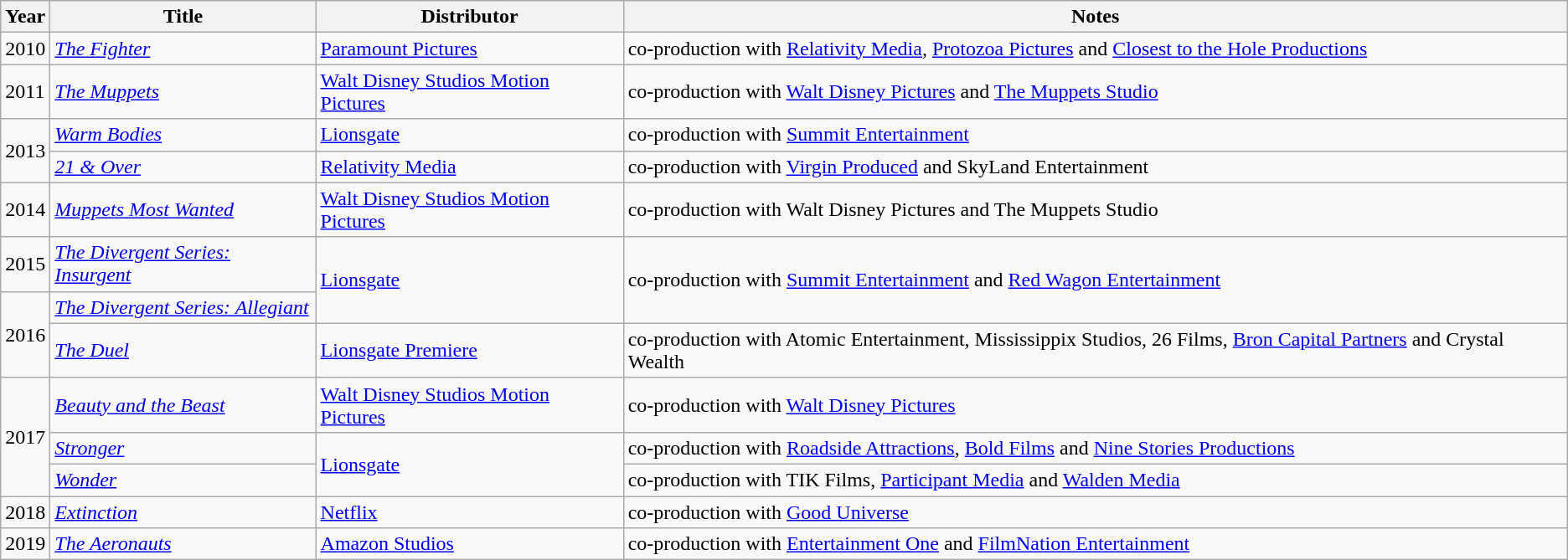<table class="wikitable sortable">
<tr>
<th>Year</th>
<th>Title</th>
<th>Distributor</th>
<th>Notes</th>
</tr>
<tr>
<td>2010</td>
<td><em><a href='#'>The Fighter</a></em></td>
<td><a href='#'>Paramount Pictures</a></td>
<td>co-production with <a href='#'>Relativity Media</a>, <a href='#'>Protozoa Pictures</a> and <a href='#'>Closest to the Hole Productions</a></td>
</tr>
<tr>
<td>2011</td>
<td><em><a href='#'>The Muppets</a></em></td>
<td><a href='#'>Walt Disney Studios Motion Pictures</a></td>
<td>co-production with <a href='#'>Walt Disney Pictures</a> and <a href='#'>The Muppets Studio</a></td>
</tr>
<tr>
<td rowspan="2">2013</td>
<td><em><a href='#'>Warm Bodies</a></em></td>
<td><a href='#'>Lionsgate</a></td>
<td>co-production with <a href='#'>Summit Entertainment</a></td>
</tr>
<tr>
<td><em><a href='#'>21 & Over</a></em></td>
<td><a href='#'>Relativity Media</a></td>
<td>co-production with <a href='#'>Virgin Produced</a> and SkyLand Entertainment</td>
</tr>
<tr>
<td>2014</td>
<td><em><a href='#'>Muppets Most Wanted</a></em></td>
<td><a href='#'>Walt Disney Studios Motion Pictures</a></td>
<td>co-production with Walt Disney Pictures and The Muppets Studio</td>
</tr>
<tr>
<td>2015</td>
<td><em><a href='#'>The Divergent Series: Insurgent</a></em></td>
<td rowspan="2"><a href='#'>Lionsgate</a></td>
<td rowspan="2">co-production with <a href='#'>Summit Entertainment</a> and <a href='#'>Red Wagon Entertainment</a></td>
</tr>
<tr>
<td rowspan="2">2016</td>
<td><em><a href='#'>The Divergent Series: Allegiant</a></em></td>
</tr>
<tr>
<td><em><a href='#'>The Duel</a></em></td>
<td><a href='#'>Lionsgate Premiere</a></td>
<td>co-production with Atomic Entertainment, Mississippix Studios, 26 Films, <a href='#'>Bron Capital Partners</a> and Crystal Wealth</td>
</tr>
<tr>
<td rowspan="3">2017</td>
<td><em><a href='#'>Beauty and the Beast</a></em></td>
<td><a href='#'>Walt Disney Studios Motion Pictures</a></td>
<td>co-production with <a href='#'>Walt Disney Pictures</a></td>
</tr>
<tr>
<td><em><a href='#'>Stronger</a></em></td>
<td rowspan="2"><a href='#'>Lionsgate</a></td>
<td>co-production with <a href='#'>Roadside Attractions</a>, <a href='#'>Bold Films</a> and <a href='#'>Nine Stories Productions</a></td>
</tr>
<tr>
<td><em><a href='#'>Wonder</a></em></td>
<td>co-production with TIK Films, <a href='#'>Participant Media</a> and <a href='#'>Walden Media</a></td>
</tr>
<tr>
<td>2018</td>
<td><em><a href='#'>Extinction</a></em></td>
<td><a href='#'>Netflix</a></td>
<td>co-production with <a href='#'>Good Universe</a></td>
</tr>
<tr>
<td>2019</td>
<td><em><a href='#'>The Aeronauts</a></em></td>
<td><a href='#'>Amazon Studios</a></td>
<td>co-production with <a href='#'>Entertainment One</a> and <a href='#'>FilmNation Entertainment</a></td>
</tr>
</table>
